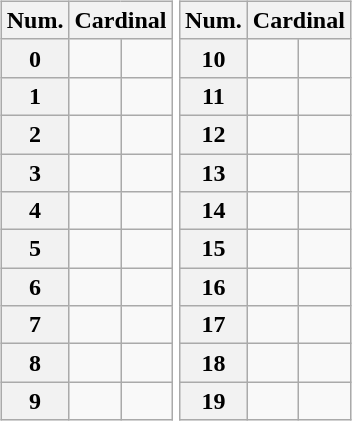<table>
<tr>
<td><br><table class="wikitable" style="margin: 1em auto 1em auto;">
<tr>
<th>Num.</th>
<th colspan=2>Cardinal</th>
</tr>
<tr>
<th>0</th>
<td></td>
<td></td>
</tr>
<tr>
<th>1</th>
<td></td>
<td></td>
</tr>
<tr>
<th>2</th>
<td></td>
<td></td>
</tr>
<tr>
<th>3</th>
<td></td>
<td></td>
</tr>
<tr>
<th>4</th>
<td></td>
<td></td>
</tr>
<tr>
<th>5</th>
<td></td>
<td></td>
</tr>
<tr>
<th>6</th>
<td></td>
<td></td>
</tr>
<tr>
<th>7</th>
<td></td>
<td></td>
</tr>
<tr>
<th>8</th>
<td></td>
<td></td>
</tr>
<tr>
<th>9</th>
<td></td>
<td></td>
</tr>
</table>
</td>
<td><br><table class="wikitable" style="margin: 1em auto 1em auto;">
<tr>
<th>Num.</th>
<th colspan=2>Cardinal</th>
</tr>
<tr>
<th>10</th>
<td></td>
<td></td>
</tr>
<tr>
<th>11</th>
<td></td>
<td></td>
</tr>
<tr>
<th>12</th>
<td></td>
<td></td>
</tr>
<tr>
<th>13</th>
<td></td>
<td></td>
</tr>
<tr>
<th>14</th>
<td></td>
<td></td>
</tr>
<tr>
<th>15</th>
<td></td>
<td></td>
</tr>
<tr>
<th>16</th>
<td></td>
<td></td>
</tr>
<tr>
<th>17</th>
<td></td>
<td></td>
</tr>
<tr>
<th>18</th>
<td></td>
<td></td>
</tr>
<tr>
<th>19</th>
<td></td>
<td></td>
</tr>
</table>
</td>
</tr>
</table>
